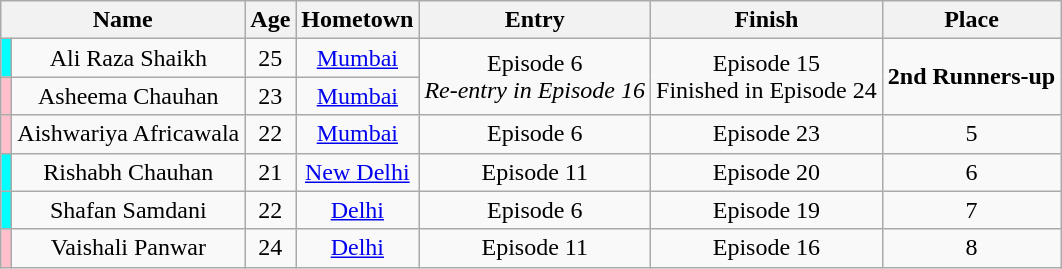<table class="wikitable sortable" style="text-align:center">
<tr>
<th colspan="2">Name</th>
<th>Age</th>
<th>Hometown</th>
<th>Entry</th>
<th>Finish</th>
<th>Place</th>
</tr>
<tr>
<td style="background:cyan "></td>
<td>Ali Raza Shaikh</td>
<td>25</td>
<td><a href='#'>Mumbai</a></td>
<td rowspan="2">Episode 6<br><em>Re-entry in Episode 16</em></td>
<td rowspan="2">Episode 15<br>Finished in Episode 24</td>
<td rowspan="2"><strong>2nd Runners-up</strong></td>
</tr>
<tr>
<td style="background:pink;"></td>
<td>Asheema Chauhan</td>
<td>23</td>
<td><a href='#'>Mumbai</a></td>
</tr>
<tr>
<td style="background:pink;"></td>
<td>Aishwariya Africawala</td>
<td>22</td>
<td><a href='#'>Mumbai</a></td>
<td>Episode 6</td>
<td>Episode 23</td>
<td>5</td>
</tr>
<tr>
<td style="background:cyan;"></td>
<td>Rishabh Chauhan</td>
<td>21</td>
<td><a href='#'>New Delhi</a></td>
<td>Episode 11</td>
<td>Episode 20</td>
<td>6</td>
</tr>
<tr>
<td style="background:cyan "></td>
<td>Shafan Samdani</td>
<td>22</td>
<td><a href='#'>Delhi</a></td>
<td>Episode 6</td>
<td>Episode 19</td>
<td>7</td>
</tr>
<tr>
<td style="background:pink;"></td>
<td>Vaishali Panwar</td>
<td>24</td>
<td><a href='#'>Delhi</a></td>
<td>Episode 11</td>
<td>Episode 16</td>
<td>8</td>
</tr>
</table>
